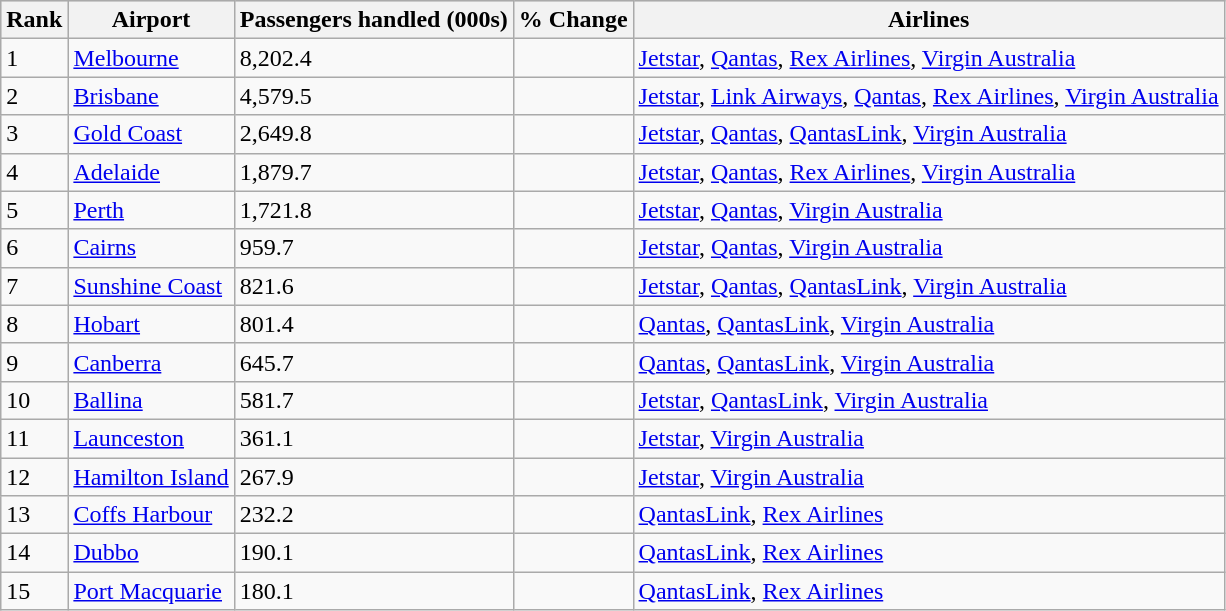<table class="wikitable sortable" width= align=>
<tr style="background:lightgrey;">
<th>Rank</th>
<th>Airport</th>
<th>Passengers handled (000s)</th>
<th>% Change</th>
<th>Airlines</th>
</tr>
<tr>
<td>1</td>
<td><a href='#'>Melbourne</a></td>
<td>8,202.4</td>
<td> </td>
<td><a href='#'>Jetstar</a>, <a href='#'>Qantas</a>, <a href='#'>Rex Airlines</a>, <a href='#'>Virgin Australia</a></td>
</tr>
<tr>
<td>2</td>
<td><a href='#'>Brisbane</a></td>
<td>4,579.5</td>
<td> </td>
<td><a href='#'>Jetstar</a>, <a href='#'>Link Airways</a>, <a href='#'>Qantas</a>, <a href='#'>Rex Airlines</a>, <a href='#'>Virgin Australia</a></td>
</tr>
<tr>
<td>3</td>
<td><a href='#'>Gold Coast</a></td>
<td>2,649.8</td>
<td> </td>
<td><a href='#'>Jetstar</a>, <a href='#'>Qantas</a>, <a href='#'>QantasLink</a>, <a href='#'>Virgin Australia</a></td>
</tr>
<tr>
<td>4</td>
<td><a href='#'>Adelaide</a></td>
<td>1,879.7</td>
<td> </td>
<td><a href='#'>Jetstar</a>, <a href='#'>Qantas</a>, <a href='#'>Rex Airlines</a>, <a href='#'>Virgin Australia</a></td>
</tr>
<tr>
<td>5</td>
<td><a href='#'>Perth</a></td>
<td>1,721.8</td>
<td> </td>
<td><a href='#'>Jetstar</a>, <a href='#'>Qantas</a>, <a href='#'>Virgin Australia</a></td>
</tr>
<tr>
<td>6</td>
<td><a href='#'>Cairns</a></td>
<td>959.7</td>
<td> </td>
<td><a href='#'>Jetstar</a>, <a href='#'>Qantas</a>, <a href='#'>Virgin Australia</a></td>
</tr>
<tr>
<td>7</td>
<td><a href='#'>Sunshine Coast</a></td>
<td>821.6</td>
<td> </td>
<td><a href='#'>Jetstar</a>, <a href='#'>Qantas</a>, <a href='#'>QantasLink</a>, <a href='#'>Virgin Australia</a></td>
</tr>
<tr>
<td>8</td>
<td><a href='#'>Hobart</a></td>
<td>801.4</td>
<td> </td>
<td><a href='#'>Qantas</a>, <a href='#'>QantasLink</a>, <a href='#'>Virgin Australia</a></td>
</tr>
<tr>
<td>9</td>
<td><a href='#'>Canberra</a></td>
<td>645.7</td>
<td> </td>
<td><a href='#'>Qantas</a>, <a href='#'>QantasLink</a>, <a href='#'>Virgin Australia</a></td>
</tr>
<tr>
<td>10</td>
<td><a href='#'>Ballina</a></td>
<td>581.7</td>
<td> </td>
<td><a href='#'>Jetstar</a>, <a href='#'>QantasLink</a>, <a href='#'>Virgin Australia</a></td>
</tr>
<tr>
<td>11</td>
<td><a href='#'>Launceston</a></td>
<td>361.1</td>
<td> </td>
<td><a href='#'>Jetstar</a>, <a href='#'>Virgin Australia</a></td>
</tr>
<tr>
<td>12</td>
<td><a href='#'>Hamilton Island</a></td>
<td>267.9</td>
<td> </td>
<td><a href='#'>Jetstar</a>, <a href='#'>Virgin Australia</a></td>
</tr>
<tr>
<td>13</td>
<td><a href='#'>Coffs Harbour</a></td>
<td>232.2</td>
<td> </td>
<td><a href='#'>QantasLink</a>, <a href='#'>Rex Airlines</a></td>
</tr>
<tr>
<td>14</td>
<td><a href='#'>Dubbo</a></td>
<td>190.1</td>
<td> </td>
<td><a href='#'>QantasLink</a>, <a href='#'>Rex Airlines</a></td>
</tr>
<tr>
<td>15</td>
<td><a href='#'>Port Macquarie</a></td>
<td>180.1</td>
<td> </td>
<td><a href='#'>QantasLink</a>, <a href='#'>Rex Airlines</a></td>
</tr>
</table>
